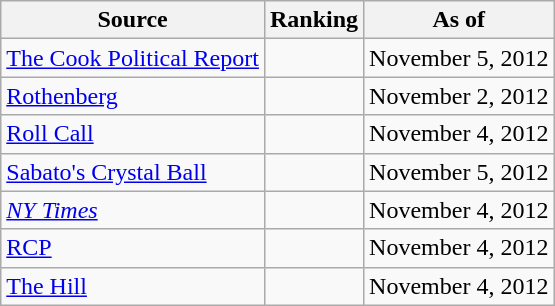<table class="wikitable" style="text-align:center">
<tr>
<th>Source</th>
<th>Ranking</th>
<th>As of</th>
</tr>
<tr>
<td align=left><a href='#'>The Cook Political Report</a></td>
<td></td>
<td>November 5, 2012</td>
</tr>
<tr>
<td align=left><a href='#'>Rothenberg</a></td>
<td></td>
<td>November 2, 2012</td>
</tr>
<tr>
<td align=left><a href='#'>Roll Call</a></td>
<td></td>
<td>November 4, 2012</td>
</tr>
<tr>
<td align=left><a href='#'>Sabato's Crystal Ball</a></td>
<td></td>
<td>November 5, 2012</td>
</tr>
<tr>
<td align=left><a href='#'><em>NY Times</em></a></td>
<td></td>
<td>November 4, 2012</td>
</tr>
<tr>
<td align="left"><a href='#'>RCP</a></td>
<td></td>
<td>November 4, 2012</td>
</tr>
<tr>
<td align=left><a href='#'>The Hill</a></td>
<td></td>
<td>November 4, 2012</td>
</tr>
</table>
